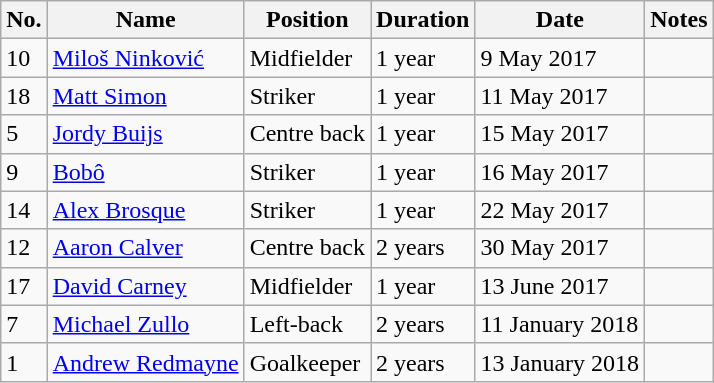<table class="wikitable">
<tr>
<th>No.</th>
<th>Name</th>
<th>Position</th>
<th>Duration</th>
<th>Date</th>
<th>Notes</th>
</tr>
<tr>
<td>10</td>
<td> <a href='#'>Miloš Ninković</a></td>
<td>Midfielder</td>
<td>1 year</td>
<td>9 May 2017</td>
<td></td>
</tr>
<tr>
<td>18</td>
<td><a href='#'>Matt Simon</a></td>
<td>Striker</td>
<td>1 year</td>
<td>11 May 2017</td>
<td></td>
</tr>
<tr>
<td>5</td>
<td> <a href='#'>Jordy Buijs</a></td>
<td>Centre back</td>
<td>1 year</td>
<td>15 May 2017</td>
<td></td>
</tr>
<tr>
<td>9</td>
<td> <a href='#'>Bobô</a></td>
<td>Striker</td>
<td>1 year</td>
<td>16 May 2017</td>
<td></td>
</tr>
<tr>
<td>14</td>
<td><a href='#'>Alex Brosque</a></td>
<td>Striker</td>
<td>1 year</td>
<td>22 May 2017</td>
<td></td>
</tr>
<tr>
<td>12</td>
<td><a href='#'>Aaron Calver</a></td>
<td>Centre back</td>
<td>2 years</td>
<td>30 May 2017</td>
<td></td>
</tr>
<tr>
<td>17</td>
<td><a href='#'>David Carney</a></td>
<td>Midfielder</td>
<td>1 year</td>
<td>13 June 2017</td>
<td></td>
</tr>
<tr>
<td>7</td>
<td><a href='#'>Michael Zullo</a></td>
<td>Left-back</td>
<td>2 years</td>
<td>11 January 2018</td>
<td></td>
</tr>
<tr>
<td>1</td>
<td><a href='#'>Andrew Redmayne</a></td>
<td>Goalkeeper</td>
<td>2 years</td>
<td>13 January 2018</td>
<td></td>
</tr>
</table>
